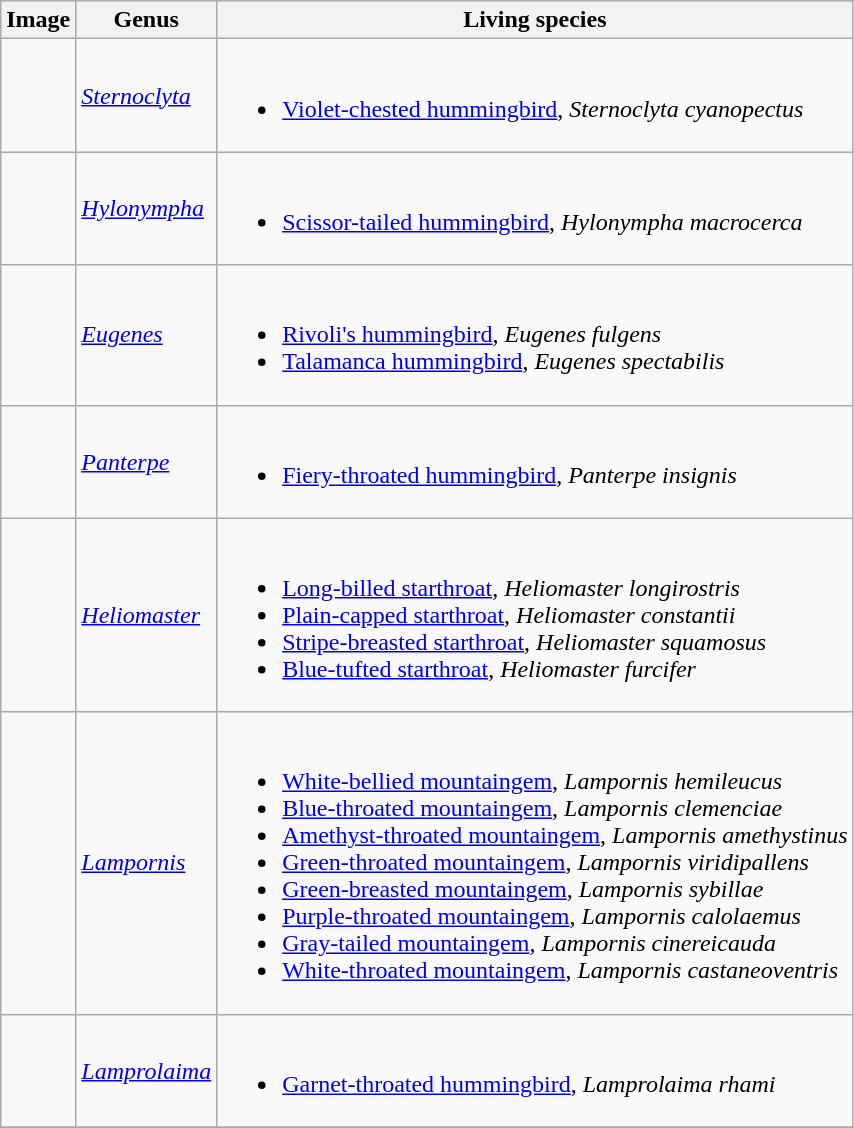<table class="wikitable">
<tr>
<th>Image</th>
<th>Genus</th>
<th>Living species</th>
</tr>
<tr>
<td></td>
<td><em><a href='#'>Sternoclyta</a></em></td>
<td><br><ul><li><a href='#'>Violet-chested hummingbird</a>, <em>Sternoclyta cyanopectus</em></li></ul></td>
</tr>
<tr>
<td></td>
<td><em><a href='#'>Hylonympha</a></em></td>
<td><br><ul><li><a href='#'>Scissor-tailed hummingbird</a>, <em>Hylonympha macrocerca</em></li></ul></td>
</tr>
<tr>
<td></td>
<td><em><a href='#'>Eugenes</a></em></td>
<td><br><ul><li><a href='#'>Rivoli's hummingbird</a>, <em>Eugenes fulgens</em></li><li><a href='#'>Talamanca hummingbird</a>, <em>Eugenes spectabilis</em></li></ul></td>
</tr>
<tr>
<td></td>
<td><em><a href='#'>Panterpe</a></em></td>
<td><br><ul><li><a href='#'>Fiery-throated hummingbird</a>, <em>Panterpe insignis</em></li></ul></td>
</tr>
<tr>
<td></td>
<td><em><a href='#'>Heliomaster</a></em></td>
<td><br><ul><li><a href='#'>Long-billed starthroat</a>, <em>Heliomaster longirostris</em></li><li><a href='#'>Plain-capped starthroat</a>, <em>Heliomaster constantii</em></li><li><a href='#'>Stripe-breasted starthroat</a>, <em>Heliomaster squamosus</em></li><li><a href='#'>Blue-tufted starthroat</a>, <em>Heliomaster furcifer</em></li></ul></td>
</tr>
<tr>
<td></td>
<td><em><a href='#'>Lampornis</a></em></td>
<td><br><ul><li><a href='#'>White-bellied mountaingem</a>, <em>Lampornis hemileucus</em></li><li><a href='#'>Blue-throated mountaingem</a>, <em>Lampornis clemenciae</em></li><li><a href='#'>Amethyst-throated mountaingem</a>, <em>Lampornis amethystinus</em></li><li><a href='#'>Green-throated mountaingem</a>, <em>Lampornis viridipallens</em></li><li><a href='#'>Green-breasted mountaingem</a>, <em>Lampornis sybillae</em></li><li><a href='#'>Purple-throated mountaingem</a>, <em>Lampornis calolaemus</em></li><li><a href='#'>Gray-tailed mountaingem</a>, <em>Lampornis cinereicauda</em></li><li><a href='#'>White-throated mountaingem</a>, <em>Lampornis castaneoventris</em></li></ul></td>
</tr>
<tr>
<td></td>
<td><em><a href='#'>Lamprolaima</a></em></td>
<td><br><ul><li><a href='#'>Garnet-throated hummingbird</a>, <em>Lamprolaima rhami</em></li></ul></td>
</tr>
<tr>
</tr>
</table>
